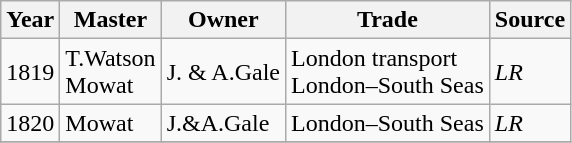<table class=" wikitable">
<tr>
<th>Year</th>
<th>Master</th>
<th>Owner</th>
<th>Trade</th>
<th>Source</th>
</tr>
<tr>
<td>1819</td>
<td>T.Watson<br>Mowat</td>
<td>J. & A.Gale</td>
<td>London transport<br>London–South Seas</td>
<td><em>LR</em></td>
</tr>
<tr>
<td>1820</td>
<td>Mowat</td>
<td>J.&A.Gale</td>
<td>London–South Seas</td>
<td><em>LR</em></td>
</tr>
<tr>
</tr>
</table>
